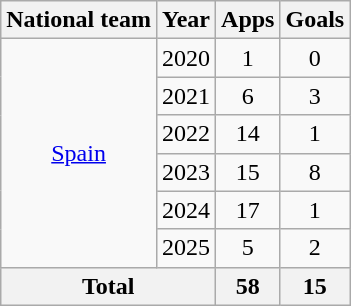<table class="wikitable" style="text-align:center">
<tr>
<th>National team</th>
<th>Year</th>
<th>Apps</th>
<th>Goals</th>
</tr>
<tr>
<td rowspan="6"><a href='#'>Spain</a></td>
<td>2020</td>
<td>1</td>
<td>0</td>
</tr>
<tr>
<td>2021</td>
<td>6</td>
<td>3</td>
</tr>
<tr>
<td>2022</td>
<td>14</td>
<td>1</td>
</tr>
<tr>
<td>2023</td>
<td>15</td>
<td>8</td>
</tr>
<tr>
<td>2024</td>
<td>17</td>
<td>1</td>
</tr>
<tr>
<td>2025</td>
<td>5</td>
<td>2</td>
</tr>
<tr>
<th colspan="2">Total</th>
<th>58</th>
<th>15</th>
</tr>
</table>
